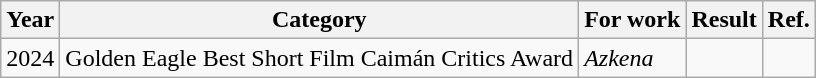<table class="wikitable sortable">
<tr>
<th>Year</th>
<th>Category</th>
<th>For work</th>
<th>Result</th>
<th>Ref.</th>
</tr>
<tr>
<td>2024</td>
<td>Golden Eagle Best Short Film Caimán Critics Award</td>
<td><em>Azkena</em></td>
<td></td>
<td></td>
</tr>
</table>
